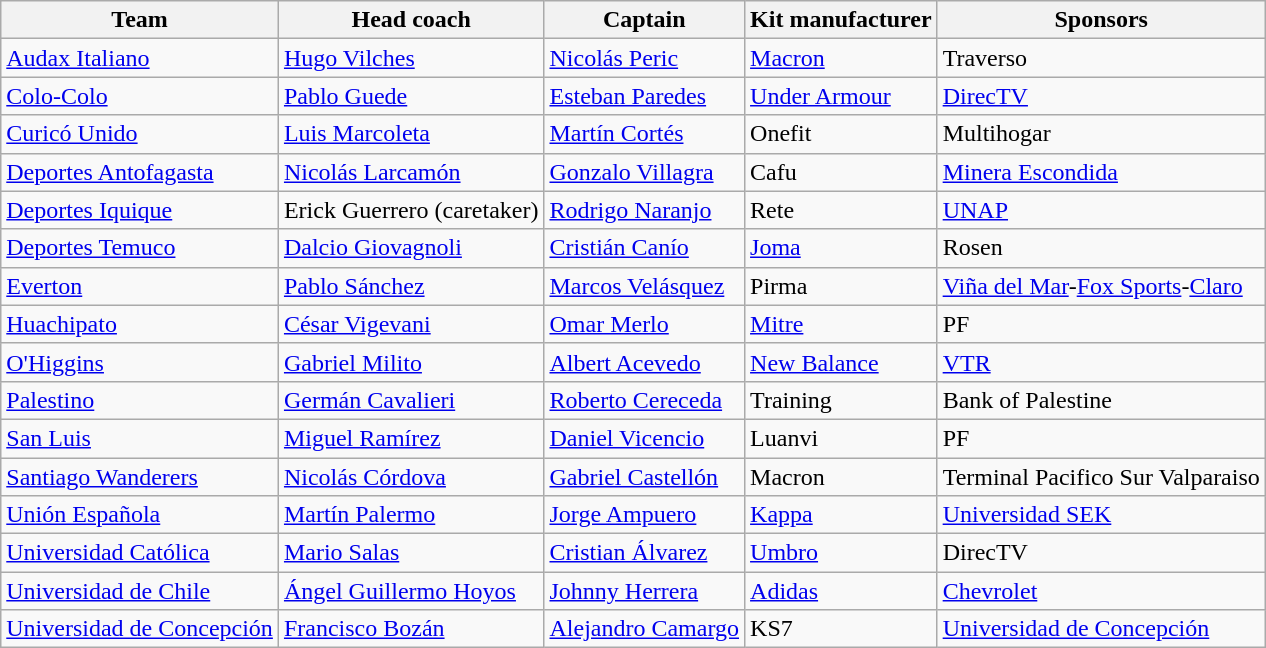<table class="wikitable sortable">
<tr>
<th>Team</th>
<th>Head coach</th>
<th>Captain</th>
<th>Kit manufacturer</th>
<th>Sponsors</th>
</tr>
<tr>
<td><a href='#'>Audax Italiano</a></td>
<td> <a href='#'>Hugo Vilches</a></td>
<td> <a href='#'>Nicolás Peric</a></td>
<td><a href='#'>Macron</a></td>
<td>Traverso</td>
</tr>
<tr>
<td><a href='#'>Colo-Colo</a></td>
<td> <a href='#'>Pablo Guede</a></td>
<td> <a href='#'>Esteban Paredes</a></td>
<td><a href='#'>Under Armour</a></td>
<td><a href='#'>DirecTV</a></td>
</tr>
<tr>
<td><a href='#'>Curicó Unido</a></td>
<td> <a href='#'>Luis Marcoleta</a></td>
<td> <a href='#'>Martín Cortés</a></td>
<td>Onefit</td>
<td>Multihogar</td>
</tr>
<tr>
<td><a href='#'>Deportes Antofagasta</a></td>
<td> <a href='#'>Nicolás Larcamón</a></td>
<td> <a href='#'>Gonzalo Villagra</a></td>
<td>Cafu</td>
<td><a href='#'>Minera Escondida</a></td>
</tr>
<tr>
<td><a href='#'>Deportes Iquique</a></td>
<td> Erick Guerrero (caretaker)</td>
<td> <a href='#'>Rodrigo Naranjo</a></td>
<td>Rete</td>
<td><a href='#'>UNAP</a></td>
</tr>
<tr>
<td><a href='#'>Deportes Temuco</a></td>
<td> <a href='#'>Dalcio Giovagnoli</a></td>
<td> <a href='#'>Cristián Canío</a></td>
<td><a href='#'>Joma</a></td>
<td>Rosen</td>
</tr>
<tr>
<td><a href='#'>Everton</a></td>
<td> <a href='#'>Pablo Sánchez</a></td>
<td> <a href='#'>Marcos Velásquez</a></td>
<td>Pirma</td>
<td><a href='#'>Viña del Mar</a>-<a href='#'>Fox Sports</a>-<a href='#'>Claro</a></td>
</tr>
<tr>
<td><a href='#'>Huachipato</a></td>
<td> <a href='#'>César Vigevani</a></td>
<td> <a href='#'>Omar Merlo</a></td>
<td><a href='#'>Mitre</a></td>
<td>PF</td>
</tr>
<tr>
<td><a href='#'>O'Higgins</a></td>
<td> <a href='#'>Gabriel Milito</a></td>
<td> <a href='#'>Albert Acevedo</a></td>
<td><a href='#'>New Balance</a></td>
<td><a href='#'>VTR</a></td>
</tr>
<tr>
<td><a href='#'>Palestino</a></td>
<td> <a href='#'>Germán Cavalieri</a></td>
<td> <a href='#'>Roberto Cereceda</a></td>
<td>Training</td>
<td>Bank of Palestine</td>
</tr>
<tr>
<td><a href='#'>San Luis</a></td>
<td> <a href='#'>Miguel Ramírez</a></td>
<td> <a href='#'>Daniel Vicencio</a></td>
<td>Luanvi</td>
<td>PF</td>
</tr>
<tr>
<td><a href='#'>Santiago Wanderers</a></td>
<td> <a href='#'>Nicolás Córdova</a></td>
<td> <a href='#'>Gabriel Castellón</a></td>
<td>Macron</td>
<td>Terminal Pacifico Sur Valparaiso</td>
</tr>
<tr>
<td><a href='#'>Unión Española</a></td>
<td> <a href='#'>Martín Palermo</a></td>
<td> <a href='#'>Jorge Ampuero</a></td>
<td><a href='#'>Kappa</a></td>
<td><a href='#'>Universidad SEK</a></td>
</tr>
<tr>
<td><a href='#'>Universidad Católica</a></td>
<td> <a href='#'>Mario Salas</a></td>
<td> <a href='#'>Cristian Álvarez</a></td>
<td><a href='#'>Umbro</a></td>
<td>DirecTV</td>
</tr>
<tr>
<td><a href='#'>Universidad de Chile</a></td>
<td> <a href='#'>Ángel Guillermo Hoyos</a></td>
<td> <a href='#'>Johnny Herrera</a></td>
<td><a href='#'>Adidas</a></td>
<td><a href='#'>Chevrolet</a></td>
</tr>
<tr>
<td><a href='#'>Universidad de Concepción</a></td>
<td> <a href='#'>Francisco Bozán</a></td>
<td> <a href='#'>Alejandro Camargo</a></td>
<td>KS7</td>
<td><a href='#'>Universidad de Concepción</a></td>
</tr>
</table>
